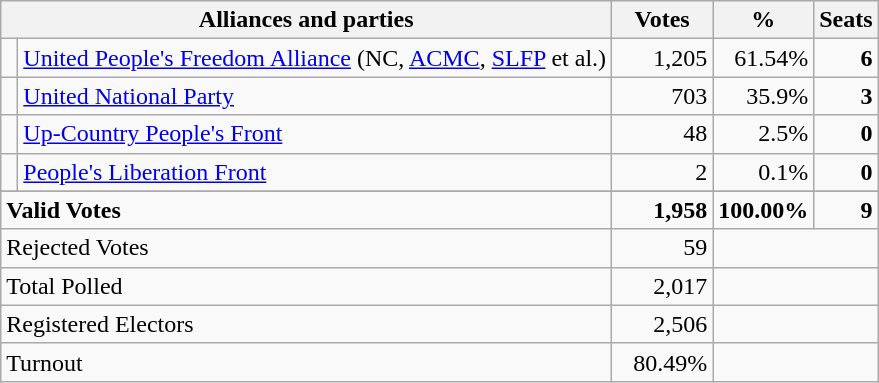<table class="wikitable" border="1" style="text-align:right;">
<tr>
<th valign=bottom align=left colspan=2>Alliances and parties</th>
<th valign=bottom align=center width="60">Votes</th>
<th valign=bottom align=center width="50">%</th>
<th valign=bottom align=center>Seats</th>
</tr>
<tr>
<td bgcolor=> </td>
<td align=left><a href='#'>United People's Freedom Alliance</a> (NC, <a href='#'>ACMC</a>, <a href='#'>SLFP</a> et al.)</td>
<td>1,205</td>
<td>61.54%</td>
<td><strong>6</strong></td>
</tr>
<tr>
<td bgcolor=> </td>
<td align=left><a href='#'>United National Party</a></td>
<td>703</td>
<td>35.9%</td>
<td><strong>3</strong></td>
</tr>
<tr>
<td bgcolor=> </td>
<td align=left><a href='#'>Up-Country People's Front</a></td>
<td>48</td>
<td>2.5%</td>
<td><strong>0</strong></td>
</tr>
<tr>
<td bgcolor=> </td>
<td align=left><a href='#'>People's Liberation Front</a></td>
<td>2</td>
<td>0.1%</td>
<td><strong>0</strong></td>
</tr>
<tr>
</tr>
<tr>
<td colspan=2 align=left><strong>Valid Votes</strong></td>
<td><strong>1,958</strong></td>
<td><strong>100.00%</strong></td>
<td><strong>9</strong></td>
</tr>
<tr>
<td colspan=2 align=left>Rejected Votes</td>
<td>59</td>
<td colspan=2></td>
</tr>
<tr>
<td colspan=2 align=left>Total Polled</td>
<td>2,017</td>
<td colspan=2></td>
</tr>
<tr>
<td colspan=2 align=left>Registered Electors</td>
<td>2,506</td>
<td colspan=2></td>
</tr>
<tr>
<td colspan=2 align=left>Turnout</td>
<td>80.49%</td>
<td colspan=2></td>
</tr>
</table>
